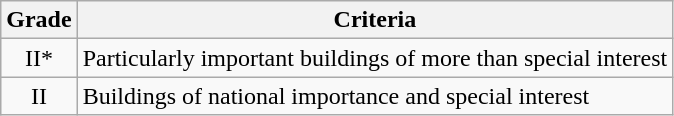<table class="wikitable">
<tr>
<th>Grade</th>
<th>Criteria</th>
</tr>
<tr>
<td align="center" >II*</td>
<td>Particularly important buildings of more than special interest</td>
</tr>
<tr>
<td align="center" >II</td>
<td>Buildings of national importance and special interest</td>
</tr>
</table>
